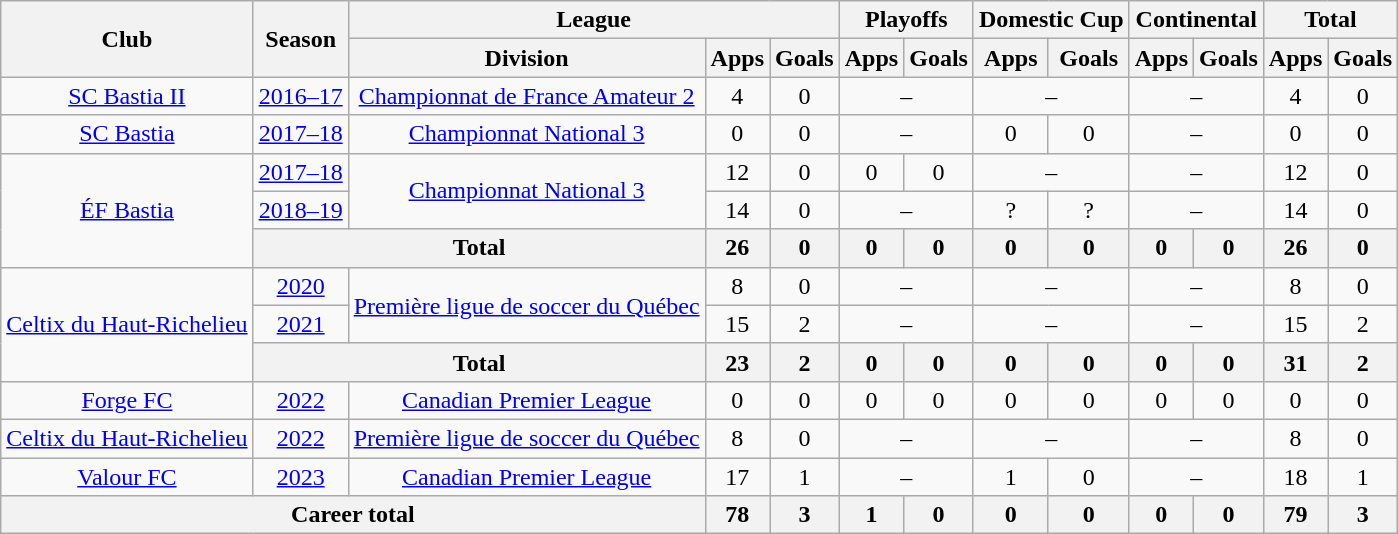<table class="wikitable" style="text-align: center">
<tr>
<th rowspan="2">Club</th>
<th rowspan="2">Season</th>
<th colspan="3">League</th>
<th colspan="2">Playoffs</th>
<th colspan="2">Domestic Cup</th>
<th colspan="2">Continental</th>
<th colspan="2">Total</th>
</tr>
<tr>
<th>Division</th>
<th>Apps</th>
<th>Goals</th>
<th>Apps</th>
<th>Goals</th>
<th>Apps</th>
<th>Goals</th>
<th>Apps</th>
<th>Goals</th>
<th>Apps</th>
<th>Goals</th>
</tr>
<tr>
<td><a href='#'>SC Bastia II</a></td>
<td><a href='#'>2016–17</a></td>
<td><a href='#'>Championnat de France Amateur 2</a></td>
<td>4</td>
<td>0</td>
<td colspan="2">–</td>
<td colspan="2">–</td>
<td colspan="2">–</td>
<td>4</td>
<td>0</td>
</tr>
<tr>
<td><a href='#'>SC Bastia</a></td>
<td><a href='#'>2017–18</a></td>
<td><a href='#'>Championnat National 3</a></td>
<td>0</td>
<td>0</td>
<td colspan="2">–</td>
<td>0</td>
<td>0</td>
<td colspan="2">–</td>
<td>0</td>
<td>0</td>
</tr>
<tr>
<td rowspan=3><a href='#'>ÉF Bastia</a></td>
<td><a href='#'>2017–18</a></td>
<td rowspan=2><a href='#'>Championnat National 3</a></td>
<td>12</td>
<td>0</td>
<td>0</td>
<td>0</td>
<td colspan="2">–</td>
<td colspan="2">–</td>
<td>12</td>
<td>0</td>
</tr>
<tr>
<td><a href='#'>2018–19</a></td>
<td>14</td>
<td>0</td>
<td colspan="2">–</td>
<td>?</td>
<td>?</td>
<td colspan="2">–</td>
<td>14</td>
<td>0</td>
</tr>
<tr>
<th colspan="2"><strong>Total</strong></th>
<th>26</th>
<th>0</th>
<th>0</th>
<th>0</th>
<th>0</th>
<th>0</th>
<th>0</th>
<th>0</th>
<th>26</th>
<th>0</th>
</tr>
<tr>
<td rowspan=3><a href='#'>Celtix du Haut-Richelieu</a></td>
<td><a href='#'>2020</a></td>
<td rowspan=2><a href='#'>Première ligue de soccer du Québec</a></td>
<td>8</td>
<td>0</td>
<td colspan="2">–</td>
<td colspan="2">–</td>
<td colspan="2">–</td>
<td>8</td>
<td>0</td>
</tr>
<tr>
<td><a href='#'>2021</a></td>
<td>15</td>
<td>2</td>
<td colspan="2">–</td>
<td colspan="2">–</td>
<td colspan="2">–</td>
<td>15</td>
<td>2</td>
</tr>
<tr>
<th colspan="2"><strong>Total</strong></th>
<th>23</th>
<th>2</th>
<th>0</th>
<th>0</th>
<th>0</th>
<th>0</th>
<th>0</th>
<th>0</th>
<th>31</th>
<th>2</th>
</tr>
<tr>
<td><a href='#'>Forge FC</a></td>
<td><a href='#'>2022</a></td>
<td><a href='#'>Canadian Premier League</a></td>
<td>0</td>
<td>0</td>
<td>0</td>
<td>0</td>
<td>0</td>
<td>0</td>
<td>0</td>
<td>0</td>
<td>0</td>
<td>0</td>
</tr>
<tr>
<td><a href='#'>Celtix du Haut-Richelieu</a></td>
<td><a href='#'>2022</a></td>
<td><a href='#'>Première ligue de soccer du Québec</a></td>
<td>8</td>
<td>0</td>
<td colspan="2">–</td>
<td colspan="2">–</td>
<td colspan="2">–</td>
<td>8</td>
<td>0</td>
</tr>
<tr>
<td><a href='#'>Valour FC</a></td>
<td><a href='#'>2023</a></td>
<td><a href='#'>Canadian Premier League</a></td>
<td>17</td>
<td>1</td>
<td colspan="2">–</td>
<td>1</td>
<td>0</td>
<td colspan="2">–</td>
<td>18</td>
<td>1</td>
</tr>
<tr>
<th colspan="3"><strong>Career total</strong></th>
<th>78</th>
<th>3</th>
<th>1</th>
<th>0</th>
<th>0</th>
<th>0</th>
<th>0</th>
<th>0</th>
<th>79</th>
<th>3</th>
</tr>
</table>
